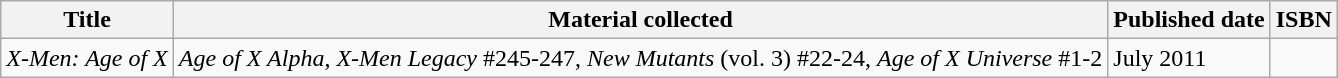<table class="wikitable">
<tr>
<th>Title</th>
<th>Material collected</th>
<th>Published date</th>
<th>ISBN</th>
</tr>
<tr>
<td><em>X-Men: Age of X</em></td>
<td><em>Age of X Alpha</em>, <em>X-Men Legacy</em> #245-247, <em>New Mutants</em> (vol. 3) #22-24, <em>Age of X Universe</em> #1-2</td>
<td>July 2011</td>
<td></td>
</tr>
</table>
